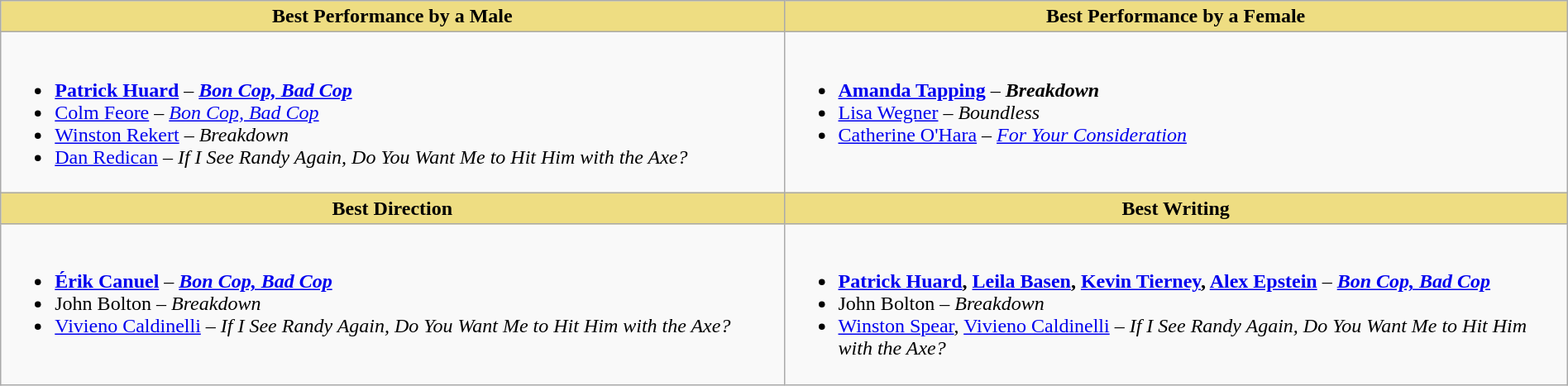<table class="wikitable" style="width:100%">
<tr>
<th style="background:#EEDD82; width:50%">Best Performance by a Male</th>
<th style="background:#EEDD82; width:50%">Best Performance by a Female</th>
</tr>
<tr>
<td valign="top"><br><ul><li> <strong><a href='#'>Patrick Huard</a></strong> – <strong><em><a href='#'>Bon Cop, Bad Cop</a></em></strong></li><li><a href='#'>Colm Feore</a> – <em><a href='#'>Bon Cop, Bad Cop</a></em></li><li><a href='#'>Winston Rekert</a> – <em>Breakdown</em></li><li><a href='#'>Dan Redican</a> – <em>If I See Randy Again, Do You Want Me to Hit Him with the Axe?</em></li></ul></td>
<td valign="top"><br><ul><li> <strong><a href='#'>Amanda Tapping</a></strong> – <strong><em>Breakdown</em></strong></li><li><a href='#'>Lisa Wegner</a> – <em>Boundless</em></li><li><a href='#'>Catherine O'Hara</a> – <em><a href='#'>For Your Consideration</a></em></li></ul></td>
</tr>
<tr>
<th style="background:#EEDD82; width:50%">Best Direction</th>
<th style="background:#EEDD82; width:50%">Best Writing</th>
</tr>
<tr>
<td valign="top"><br><ul><li> <strong><a href='#'>Érik Canuel</a></strong> – <strong><em><a href='#'>Bon Cop, Bad Cop</a></em></strong></li><li>John Bolton – <em>Breakdown</em></li><li><a href='#'>Vivieno Caldinelli</a> – <em>If I See Randy Again, Do You Want Me to Hit Him with the Axe?</em></li></ul></td>
<td valign="top"><br><ul><li> <strong><a href='#'>Patrick Huard</a>, <a href='#'>Leila Basen</a>, <a href='#'>Kevin Tierney</a>, <a href='#'>Alex Epstein</a></strong> – <strong><em><a href='#'>Bon Cop, Bad Cop</a></em></strong></li><li>John Bolton – <em>Breakdown</em></li><li><a href='#'>Winston Spear</a>, <a href='#'>Vivieno Caldinelli</a> – <em>If I See Randy Again, Do You Want Me to Hit Him with the Axe?</em></li></ul></td>
</tr>
</table>
